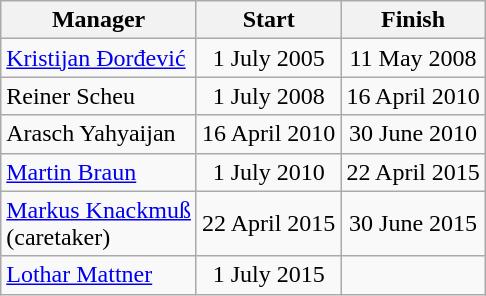<table class="wikitable">
<tr>
<th>Manager</th>
<th>Start</th>
<th>Finish</th>
</tr>
<tr align="center">
<td align="left"><a href='#'>Kristijan Đorđević</a></td>
<td>1 July 2005</td>
<td>11 May 2008</td>
</tr>
<tr align="center">
<td align="left">Reiner Scheu</td>
<td>1 July 2008</td>
<td>16 April 2010</td>
</tr>
<tr align="center">
<td align="left">Arasch Yahyaijan</td>
<td>16 April 2010</td>
<td>30 June 2010</td>
</tr>
<tr align="center">
<td align="left"><a href='#'>Martin Braun</a></td>
<td>1 July 2010</td>
<td>22 April 2015</td>
</tr>
<tr align="center">
<td align="left"><a href='#'>Markus Knackmuß</a><br>(caretaker)</td>
<td>22 April 2015</td>
<td>30 June 2015</td>
</tr>
<tr align="center">
<td align="left"><a href='#'>Lothar Mattner</a></td>
<td>1 July 2015</td>
<td></td>
</tr>
</table>
